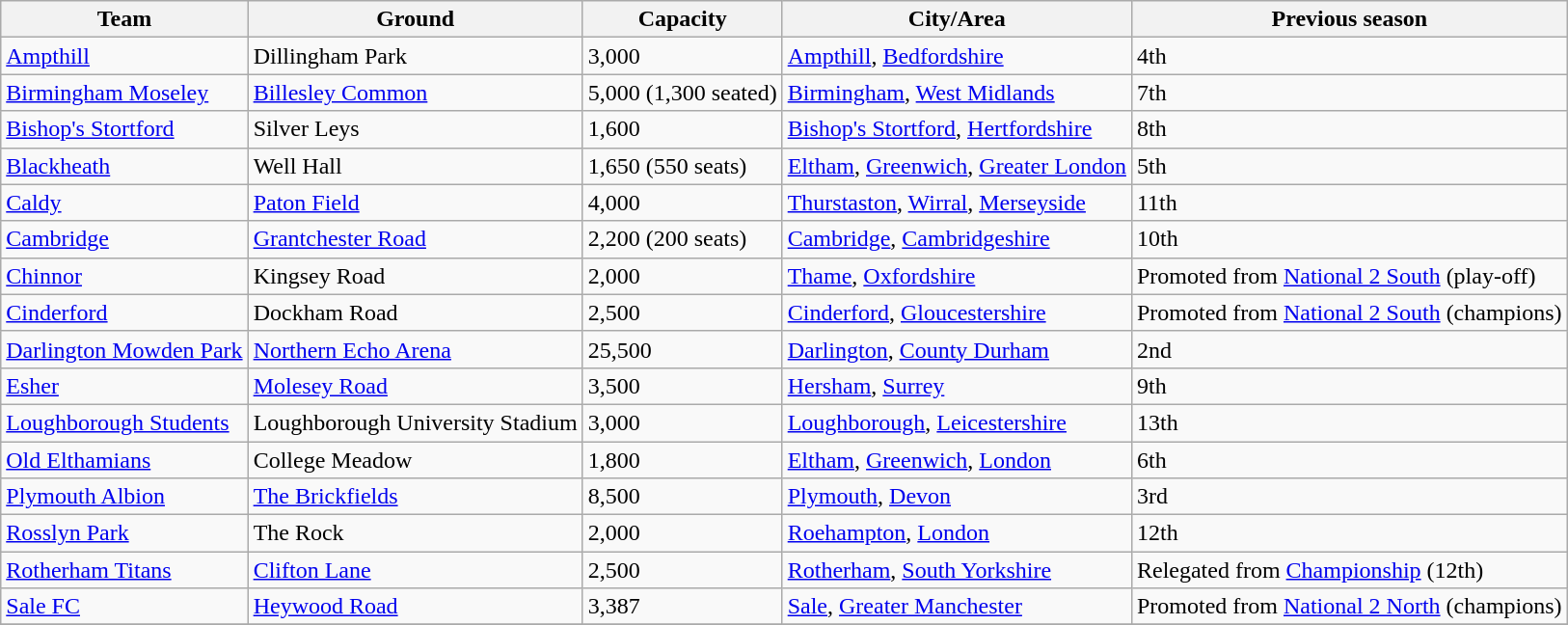<table class="wikitable sortable">
<tr>
<th>Team</th>
<th>Ground</th>
<th>Capacity</th>
<th>City/Area</th>
<th>Previous season</th>
</tr>
<tr>
<td><a href='#'>Ampthill</a></td>
<td>Dillingham Park</td>
<td>3,000</td>
<td><a href='#'>Ampthill</a>, <a href='#'>Bedfordshire</a></td>
<td>4th</td>
</tr>
<tr>
<td><a href='#'>Birmingham Moseley</a></td>
<td><a href='#'>Billesley Common</a></td>
<td>5,000 (1,300 seated)</td>
<td><a href='#'>Birmingham</a>, <a href='#'>West Midlands</a></td>
<td>7th</td>
</tr>
<tr>
<td><a href='#'>Bishop's Stortford</a></td>
<td>Silver Leys</td>
<td>1,600</td>
<td><a href='#'>Bishop's Stortford</a>, <a href='#'>Hertfordshire</a></td>
<td>8th</td>
</tr>
<tr>
<td><a href='#'>Blackheath</a></td>
<td>Well Hall</td>
<td>1,650 (550 seats)</td>
<td><a href='#'>Eltham</a>, <a href='#'>Greenwich</a>, <a href='#'>Greater London</a></td>
<td>5th</td>
</tr>
<tr>
<td><a href='#'>Caldy</a></td>
<td><a href='#'>Paton Field</a></td>
<td>4,000</td>
<td><a href='#'>Thurstaston</a>, <a href='#'>Wirral</a>, <a href='#'>Merseyside</a></td>
<td>11th</td>
</tr>
<tr>
<td><a href='#'>Cambridge</a></td>
<td><a href='#'>Grantchester Road</a></td>
<td>2,200 (200 seats)</td>
<td><a href='#'>Cambridge</a>, <a href='#'>Cambridgeshire</a></td>
<td>10th</td>
</tr>
<tr>
<td><a href='#'>Chinnor</a></td>
<td>Kingsey Road</td>
<td>2,000</td>
<td><a href='#'>Thame</a>, <a href='#'>Oxfordshire</a></td>
<td>Promoted from <a href='#'>National 2 South</a> (play-off)</td>
</tr>
<tr>
<td><a href='#'>Cinderford</a></td>
<td>Dockham Road</td>
<td>2,500</td>
<td><a href='#'>Cinderford</a>, <a href='#'>Gloucestershire</a></td>
<td>Promoted from <a href='#'>National 2 South</a> (champions)</td>
</tr>
<tr>
<td><a href='#'>Darlington Mowden Park</a></td>
<td><a href='#'>Northern Echo Arena</a></td>
<td>25,500</td>
<td><a href='#'>Darlington</a>, <a href='#'>County Durham</a></td>
<td>2nd</td>
</tr>
<tr>
<td><a href='#'>Esher</a></td>
<td><a href='#'>Molesey Road</a></td>
<td>3,500</td>
<td><a href='#'>Hersham</a>, <a href='#'>Surrey</a></td>
<td>9th</td>
</tr>
<tr>
<td><a href='#'>Loughborough Students</a></td>
<td>Loughborough University Stadium</td>
<td>3,000</td>
<td><a href='#'>Loughborough</a>, <a href='#'>Leicestershire</a></td>
<td>13th</td>
</tr>
<tr>
<td><a href='#'>Old Elthamians</a></td>
<td>College Meadow</td>
<td>1,800</td>
<td><a href='#'>Eltham</a>, <a href='#'>Greenwich</a>, <a href='#'>London</a></td>
<td>6th</td>
</tr>
<tr>
<td><a href='#'>Plymouth Albion</a></td>
<td><a href='#'>The Brickfields</a></td>
<td>8,500</td>
<td><a href='#'>Plymouth</a>, <a href='#'>Devon</a></td>
<td>3rd</td>
</tr>
<tr>
<td><a href='#'>Rosslyn Park</a></td>
<td>The Rock</td>
<td>2,000</td>
<td><a href='#'>Roehampton</a>, <a href='#'>London</a></td>
<td>12th</td>
</tr>
<tr>
<td><a href='#'>Rotherham Titans</a></td>
<td><a href='#'>Clifton Lane</a></td>
<td>2,500</td>
<td><a href='#'>Rotherham</a>, <a href='#'>South Yorkshire</a></td>
<td>Relegated from <a href='#'>Championship</a> (12th)</td>
</tr>
<tr>
<td><a href='#'>Sale FC</a></td>
<td><a href='#'>Heywood Road</a></td>
<td>3,387</td>
<td><a href='#'>Sale</a>, <a href='#'>Greater Manchester</a></td>
<td>Promoted from <a href='#'>National 2 North</a> (champions)</td>
</tr>
<tr>
</tr>
</table>
